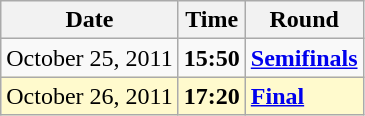<table class="wikitable">
<tr>
<th>Date</th>
<th>Time</th>
<th>Round</th>
</tr>
<tr>
<td>October 25, 2011</td>
<td><strong>15:50</strong></td>
<td><strong><a href='#'>Semifinals</a></strong></td>
</tr>
<tr style=background:lemonchiffon>
<td>October 26, 2011</td>
<td><strong>17:20</strong></td>
<td><strong><a href='#'>Final</a></strong></td>
</tr>
</table>
